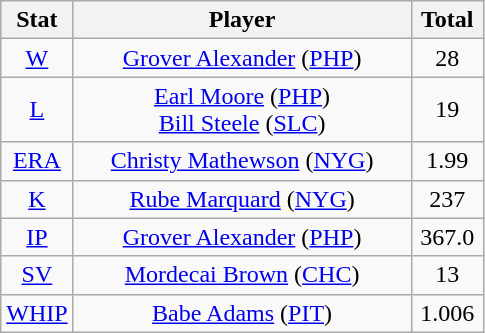<table class="wikitable" style="text-align:center;">
<tr>
<th style="width:15%;">Stat</th>
<th>Player</th>
<th style="width:15%;">Total</th>
</tr>
<tr>
<td><a href='#'>W</a></td>
<td><a href='#'>Grover Alexander</a> (<a href='#'>PHP</a>)</td>
<td>28</td>
</tr>
<tr>
<td><a href='#'>L</a></td>
<td><a href='#'>Earl Moore</a> (<a href='#'>PHP</a>)<br><a href='#'>Bill Steele</a> (<a href='#'>SLC</a>)</td>
<td>19</td>
</tr>
<tr>
<td><a href='#'>ERA</a></td>
<td><a href='#'>Christy Mathewson</a> (<a href='#'>NYG</a>)</td>
<td>1.99</td>
</tr>
<tr>
<td><a href='#'>K</a></td>
<td><a href='#'>Rube Marquard</a> (<a href='#'>NYG</a>)</td>
<td>237</td>
</tr>
<tr>
<td><a href='#'>IP</a></td>
<td><a href='#'>Grover Alexander</a> (<a href='#'>PHP</a>)</td>
<td>367.0</td>
</tr>
<tr>
<td><a href='#'>SV</a></td>
<td><a href='#'>Mordecai Brown</a> (<a href='#'>CHC</a>)</td>
<td>13</td>
</tr>
<tr>
<td><a href='#'>WHIP</a></td>
<td><a href='#'>Babe Adams</a> (<a href='#'>PIT</a>)</td>
<td>1.006</td>
</tr>
</table>
